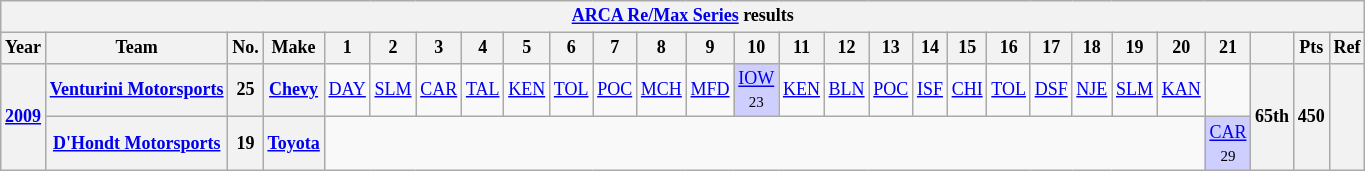<table class="wikitable" style="text-align:center; font-size:75%">
<tr>
<th colspan=45><a href='#'>ARCA Re/Max Series</a> results</th>
</tr>
<tr>
<th>Year</th>
<th>Team</th>
<th>No.</th>
<th>Make</th>
<th>1</th>
<th>2</th>
<th>3</th>
<th>4</th>
<th>5</th>
<th>6</th>
<th>7</th>
<th>8</th>
<th>9</th>
<th>10</th>
<th>11</th>
<th>12</th>
<th>13</th>
<th>14</th>
<th>15</th>
<th>16</th>
<th>17</th>
<th>18</th>
<th>19</th>
<th>20</th>
<th>21</th>
<th></th>
<th>Pts</th>
<th>Ref</th>
</tr>
<tr>
<th rowspan=2><a href='#'>2009</a></th>
<th><a href='#'>Venturini Motorsports</a></th>
<th>25</th>
<th><a href='#'>Chevy</a></th>
<td><a href='#'>DAY</a></td>
<td><a href='#'>SLM</a></td>
<td><a href='#'>CAR</a></td>
<td><a href='#'>TAL</a></td>
<td><a href='#'>KEN</a></td>
<td><a href='#'>TOL</a></td>
<td><a href='#'>POC</a></td>
<td><a href='#'>MCH</a></td>
<td><a href='#'>MFD</a></td>
<td style="background:#CFCFFF;"><a href='#'>IOW</a><br><small>23</small></td>
<td><a href='#'>KEN</a></td>
<td><a href='#'>BLN</a></td>
<td><a href='#'>POC</a></td>
<td><a href='#'>ISF</a></td>
<td><a href='#'>CHI</a></td>
<td><a href='#'>TOL</a></td>
<td><a href='#'>DSF</a></td>
<td><a href='#'>NJE</a></td>
<td><a href='#'>SLM</a></td>
<td><a href='#'>KAN</a></td>
<td></td>
<th rowspan=2>65th</th>
<th rowspan=2>450</th>
<th rowspan=2></th>
</tr>
<tr>
<th><a href='#'>D'Hondt Motorsports</a></th>
<th>19</th>
<th><a href='#'>Toyota</a></th>
<td colspan=20></td>
<td style="background:#CFCFFF;"><a href='#'>CAR</a><br><small>29</small></td>
</tr>
</table>
